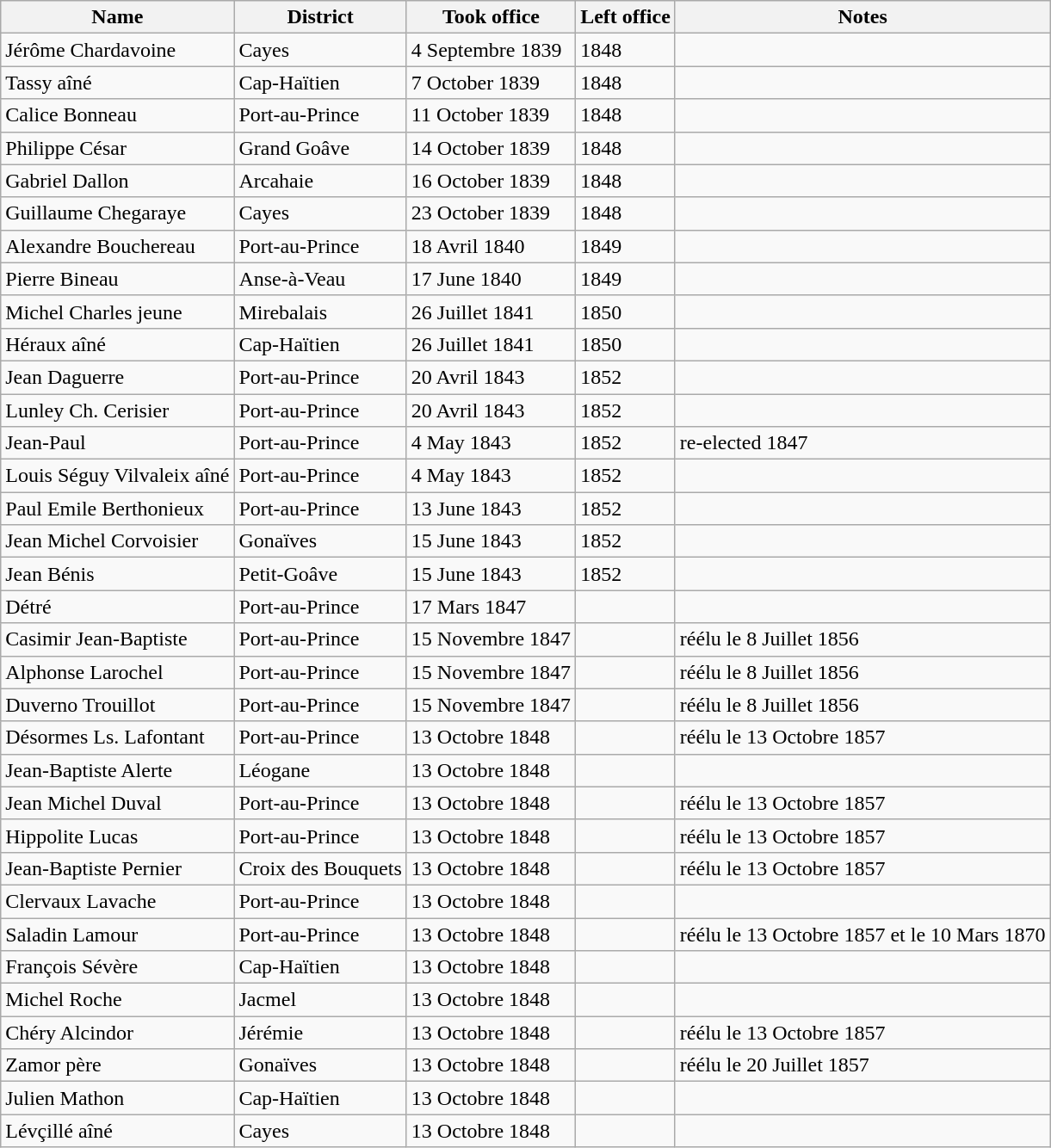<table class="wikitable">
<tr>
<th>Name</th>
<th>District</th>
<th>Took office</th>
<th>Left office</th>
<th>Notes</th>
</tr>
<tr>
<td>Jérôme Chardavoine</td>
<td>Cayes</td>
<td>4 Septembre 1839</td>
<td>1848</td>
<td></td>
</tr>
<tr>
<td>Tassy aîné</td>
<td>Cap-Haïtien</td>
<td>7 October 1839</td>
<td>1848</td>
<td></td>
</tr>
<tr>
<td>Calice Bonneau</td>
<td>Port-au-Prince</td>
<td>11 October 1839</td>
<td>1848</td>
<td></td>
</tr>
<tr>
<td>Philippe César</td>
<td>Grand Goâve</td>
<td>14 October 1839</td>
<td>1848</td>
<td></td>
</tr>
<tr>
<td>Gabriel Dallon</td>
<td>Arcahaie</td>
<td>16 October 1839</td>
<td>1848</td>
<td></td>
</tr>
<tr>
<td>Guillaume Chegaraye</td>
<td>Cayes</td>
<td>23 October 1839</td>
<td>1848</td>
<td></td>
</tr>
<tr>
<td>Alexandre Bouchereau</td>
<td>Port-au-Prince</td>
<td>18 Avril 1840</td>
<td>1849</td>
<td></td>
</tr>
<tr>
<td>Pierre Bineau</td>
<td>Anse-à-Veau</td>
<td>17 June 1840</td>
<td>1849</td>
<td></td>
</tr>
<tr>
<td>Michel Charles jeune</td>
<td>Mirebalais</td>
<td>26 Juillet 1841</td>
<td>1850</td>
<td></td>
</tr>
<tr>
<td>Héraux aîné</td>
<td>Cap-Haïtien</td>
<td>26 Juillet 1841</td>
<td>1850</td>
<td></td>
</tr>
<tr>
<td>Jean Daguerre</td>
<td>Port-au-Prince</td>
<td>20 Avril 1843</td>
<td>1852</td>
<td></td>
</tr>
<tr>
<td>Lunley Ch. Cerisier</td>
<td>Port-au-Prince</td>
<td>20 Avril 1843</td>
<td>1852</td>
<td></td>
</tr>
<tr>
<td>Jean-Paul</td>
<td>Port-au-Prince</td>
<td>4 May 1843</td>
<td>1852</td>
<td>re-elected 1847</td>
</tr>
<tr>
<td>Louis Séguy Vilvaleix aîné</td>
<td>Port-au-Prince</td>
<td>4 May 1843</td>
<td>1852</td>
<td></td>
</tr>
<tr>
<td>Paul Emile Berthonieux</td>
<td>Port-au-Prince</td>
<td>13 June 1843</td>
<td>1852</td>
<td></td>
</tr>
<tr>
<td>Jean Michel Corvoisier</td>
<td>Gonaïves</td>
<td>15 June 1843</td>
<td>1852</td>
<td></td>
</tr>
<tr>
<td>Jean Bénis</td>
<td>Petit-Goâve</td>
<td>15 June 1843</td>
<td>1852</td>
<td></td>
</tr>
<tr>
<td>Détré</td>
<td>Port-au-Prince</td>
<td>17 Mars 1847</td>
<td></td>
<td></td>
</tr>
<tr>
<td>Casimir Jean-Baptiste</td>
<td>Port-au-Prince</td>
<td>15 Novembre 1847</td>
<td></td>
<td>réélu le 8 Juillet 1856</td>
</tr>
<tr>
<td>Alphonse Larochel</td>
<td>Port-au-Prince</td>
<td>15 Novembre 1847</td>
<td></td>
<td>réélu le 8 Juillet 1856</td>
</tr>
<tr>
<td>Duverno Trouillot</td>
<td>Port-au-Prince</td>
<td>15 Novembre 1847</td>
<td></td>
<td>réélu le 8 Juillet 1856</td>
</tr>
<tr>
<td>Désormes Ls. Lafontant</td>
<td>Port-au-Prince</td>
<td>13 Octobre 1848</td>
<td></td>
<td>réélu le 13 Octobre 1857</td>
</tr>
<tr>
<td>Jean-Baptiste Alerte</td>
<td>Léogane</td>
<td>13 Octobre 1848</td>
<td></td>
<td></td>
</tr>
<tr>
<td>Jean Michel Duval</td>
<td>Port-au-Prince</td>
<td>13 Octobre 1848</td>
<td></td>
<td>réélu le 13 Octobre 1857</td>
</tr>
<tr>
<td>Hippolite Lucas</td>
<td>Port-au-Prince</td>
<td>13 Octobre 1848</td>
<td></td>
<td>réélu le 13 Octobre 1857</td>
</tr>
<tr>
<td>Jean-Baptiste Pernier</td>
<td>Croix des Bouquets</td>
<td>13 Octobre 1848</td>
<td></td>
<td>réélu le 13 Octobre 1857</td>
</tr>
<tr>
<td>Clervaux Lavache</td>
<td>Port-au-Prince</td>
<td>13 Octobre 1848</td>
<td></td>
<td></td>
</tr>
<tr>
<td>Saladin Lamour</td>
<td>Port-au-Prince</td>
<td>13 Octobre 1848</td>
<td></td>
<td>réélu le 13 Octobre 1857 et le 10 Mars 1870</td>
</tr>
<tr>
<td>François Sévère</td>
<td>Cap-Haïtien</td>
<td>13 Octobre 1848</td>
<td></td>
<td></td>
</tr>
<tr>
<td>Michel Roche</td>
<td>Jacmel</td>
<td>13 Octobre 1848</td>
<td></td>
<td></td>
</tr>
<tr>
<td>Chéry Alcindor</td>
<td>Jérémie</td>
<td>13 Octobre 1848</td>
<td></td>
<td>réélu le 13 Octobre 1857</td>
</tr>
<tr>
<td>Zamor père</td>
<td>Gonaïves</td>
<td>13 Octobre 1848</td>
<td></td>
<td>réélu le 20 Juillet 1857</td>
</tr>
<tr>
<td>Julien Mathon</td>
<td>Cap-Haïtien</td>
<td>13 Octobre 1848</td>
<td></td>
<td></td>
</tr>
<tr>
<td>Lévçillé aîné</td>
<td>Cayes</td>
<td>13 Octobre 1848</td>
<td></td>
<td></td>
</tr>
</table>
